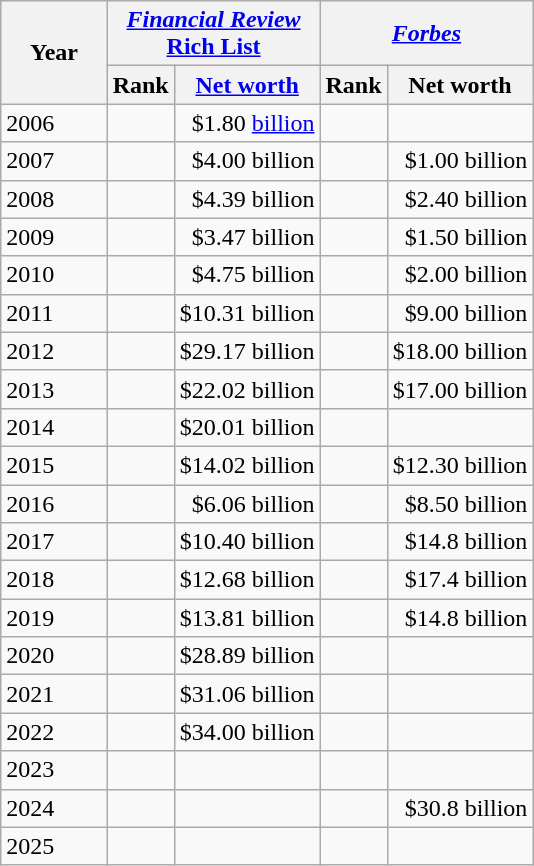<table class="wikitable">
<tr>
<th rowspan=2>Year</th>
<th colspan=2 width=40%><em><a href='#'>Financial Review</a></em><br><a href='#'>Rich List</a></th>
<th colspan=2 width=40%><em><a href='#'>Forbes</a></em><br></th>
</tr>
<tr>
<th>Rank</th>
<th><a href='#'>Net worth</a> </th>
<th>Rank</th>
<th>Net worth </th>
</tr>
<tr>
<td>2006</td>
<td align="center"> </td>
<td align="right">$1.80 <a href='#'>billion</a> </td>
<td></td>
<td align="right"></td>
</tr>
<tr>
<td>2007</td>
<td align="center"> </td>
<td align="right">$4.00 billion </td>
<td align="center"> </td>
<td align="right">$1.00 billion </td>
</tr>
<tr>
<td>2008</td>
<td align="center"> </td>
<td align="right">$4.39 billion </td>
<td align="center"> </td>
<td align="right">$2.40 billion </td>
</tr>
<tr>
<td>2009</td>
<td align="center"> </td>
<td align="right">$3.47 billion </td>
<td align="center"> </td>
<td align="right">$1.50 billion </td>
</tr>
<tr>
<td>2010</td>
<td align="center"> </td>
<td align="right">$4.75 billion </td>
<td align="center"> </td>
<td align="right">$2.00 billion </td>
</tr>
<tr>
<td>2011</td>
<td align="center"> </td>
<td align="right">$10.31 billion </td>
<td align="center"> </td>
<td align="right">$9.00 billion </td>
</tr>
<tr>
<td>2012</td>
<td align="center"> </td>
<td align="right">$29.17 billion </td>
<td align="center"> </td>
<td align="right">$18.00 billion </td>
</tr>
<tr>
<td>2013</td>
<td align="center"> </td>
<td align="right">$22.02 billion </td>
<td align="center"> </td>
<td align="right">$17.00 billion </td>
</tr>
<tr>
<td>2014</td>
<td align="center"> </td>
<td align="right">$20.01 billion </td>
<td align="center"> </td>
<td align="right"></td>
</tr>
<tr>
<td>2015</td>
<td align="center"> </td>
<td align="right">$14.02 billion </td>
<td align="center"> </td>
<td align="right">$12.30 billion </td>
</tr>
<tr>
<td>2016</td>
<td align="center"> </td>
<td align="right">$6.06 billion </td>
<td align="center"> </td>
<td align="right">$8.50 billion </td>
</tr>
<tr>
<td>2017</td>
<td align="center"> </td>
<td align="right">$10.40 billion </td>
<td align="center"> </td>
<td align="right">$14.8 billion </td>
</tr>
<tr>
<td>2018</td>
<td align="center"> </td>
<td align="right">$12.68 billion </td>
<td align="center"> </td>
<td align="right">$17.4 billion </td>
</tr>
<tr>
<td>2019</td>
<td align="center"> </td>
<td align="right">$13.81 billion </td>
<td align="center"> </td>
<td align="right">$14.8 billion </td>
</tr>
<tr>
<td>2020</td>
<td align="center"> </td>
<td align="right">$28.89 billion </td>
<td align="center"></td>
<td align="right"></td>
</tr>
<tr>
<td>2021</td>
<td align="center"></td>
<td align="right">$31.06 billion </td>
<td align="center"></td>
<td align="right"></td>
</tr>
<tr>
<td>2022</td>
<td align="center"></td>
<td align="right">$34.00 billion </td>
<td align="center"></td>
<td align="right"></td>
</tr>
<tr>
<td>2023</td>
<td align="center"></td>
<td align="right"></td>
<td align="center"></td>
<td align="right"></td>
</tr>
<tr>
<td>2024</td>
<td align="center"></td>
<td align="right"></td>
<td align="center"> </td>
<td align="right">$30.8 billion</td>
</tr>
<tr>
<td>2025</td>
<td align="center"></td>
<td align="right"></td>
<td align="center"></td>
<td align="right"></td>
</tr>
</table>
